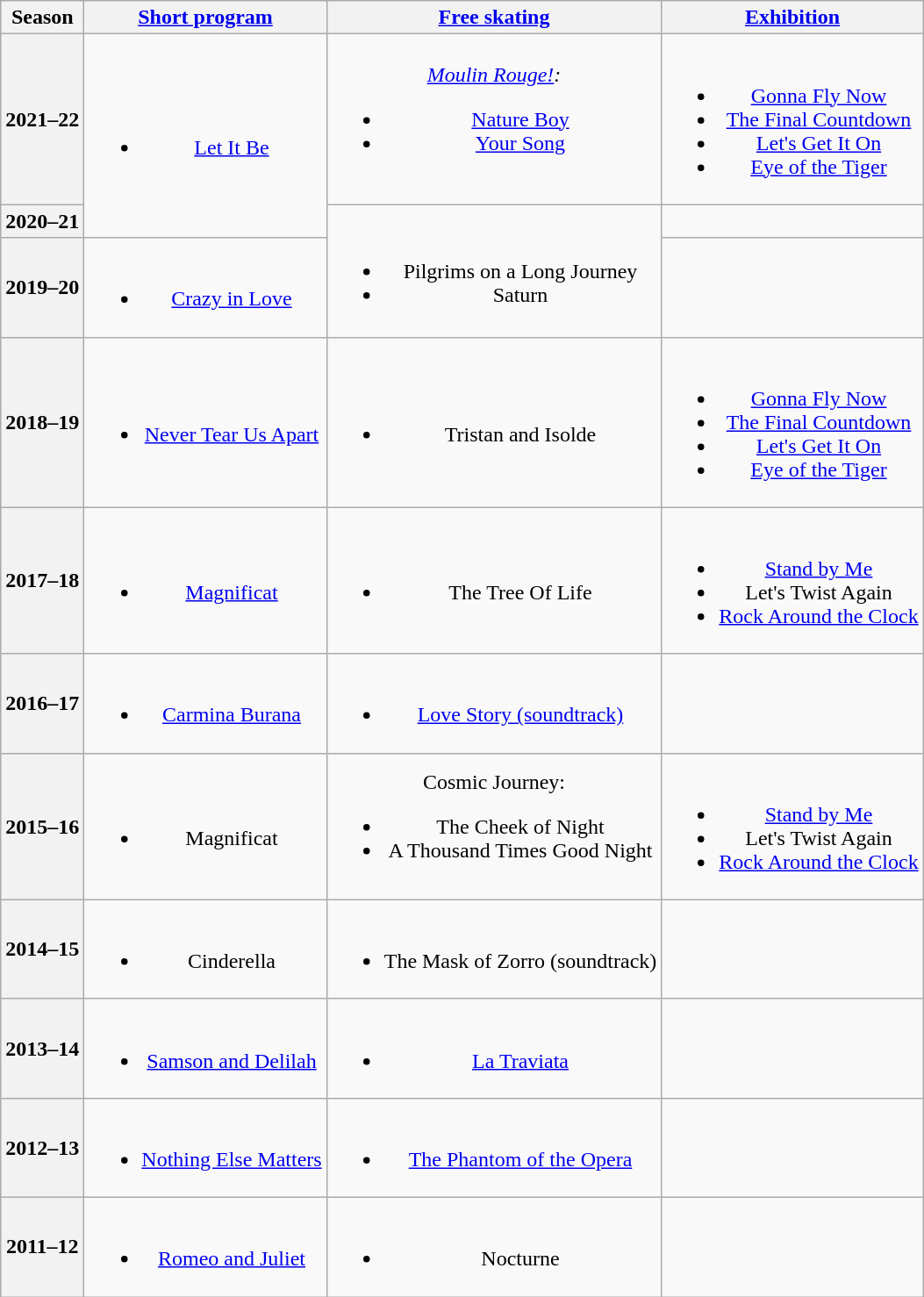<table class=wikitable style=text-align:center>
<tr>
<th>Season</th>
<th><a href='#'>Short program</a></th>
<th><a href='#'>Free skating</a></th>
<th><a href='#'>Exhibition</a></th>
</tr>
<tr>
<th>2021–22 <br> </th>
<td rowspan=2><br><ul><li><a href='#'>Let It Be</a> <br> </li></ul></td>
<td><em><a href='#'>Moulin Rouge!</a>:</em><br><ul><li><a href='#'>Nature Boy</a> <br></li><li><a href='#'>Your Song</a> <br> </li></ul></td>
<td><br><ul><li><a href='#'>Gonna Fly Now</a> <br></li><li><a href='#'>The Final Countdown</a> <br></li><li><a href='#'>Let's Get It On</a> <br></li><li><a href='#'>Eye of the Tiger</a> <br></li></ul></td>
</tr>
<tr>
<th>2020–21 <br> </th>
<td rowspan=2><br><ul><li>Pilgrims on a Long Journey <br> </li><li>Saturn <br> </li></ul></td>
<td></td>
</tr>
<tr>
<th>2019–20 <br> </th>
<td><br><ul><li><a href='#'>Crazy in Love</a> <br> </li></ul></td>
<td></td>
</tr>
<tr>
<th>2018–19 <br> </th>
<td><br><ul><li><a href='#'>Never Tear Us Apart</a> <br> </li></ul></td>
<td><br><ul><li>Tristan and Isolde <br> </li></ul></td>
<td><br><ul><li><a href='#'>Gonna Fly Now</a> <br></li><li><a href='#'>The Final Countdown</a> <br></li><li><a href='#'>Let's Get It On</a> <br></li><li><a href='#'>Eye of the Tiger</a> <br></li></ul></td>
</tr>
<tr>
<th>2017–18 <br> </th>
<td><br><ul><li><a href='#'>Magnificat</a> <br></li></ul></td>
<td><br><ul><li>The Tree Of Life <br> </li></ul></td>
<td><br><ul><li><a href='#'>Stand by Me</a> <br></li><li>Let's Twist Again</li><li><a href='#'>Rock Around the Clock</a> <br></li></ul></td>
</tr>
<tr>
<th>2016–17 <br> </th>
<td><br><ul><li><a href='#'>Carmina Burana</a> <br></li></ul></td>
<td><br><ul><li><a href='#'>Love Story (soundtrack)</a> <br></li></ul></td>
<td></td>
</tr>
<tr>
<th>2015–16 <br> </th>
<td><br><ul><li>Magnificat <br></li></ul></td>
<td>Cosmic Journey:<br><ul><li>The Cheek of Night</li><li>A Thousand Times Good Night <br></li></ul></td>
<td><br><ul><li><a href='#'>Stand by Me</a> <br></li><li>Let's Twist Again</li><li><a href='#'>Rock Around the Clock</a> <br></li></ul></td>
</tr>
<tr>
<th>2014–15 <br> </th>
<td><br><ul><li>Cinderella <br></li></ul></td>
<td><br><ul><li>The Mask of Zorro (soundtrack) <br></li></ul></td>
<td></td>
</tr>
<tr>
<th>2013–14 <br> </th>
<td><br><ul><li><a href='#'>Samson and Delilah</a> <br></li></ul></td>
<td><br><ul><li><a href='#'>La Traviata</a> <br></li></ul></td>
<td></td>
</tr>
<tr>
<th>2012–13 <br> </th>
<td><br><ul><li><a href='#'>Nothing Else Matters</a> <br></li></ul></td>
<td><br><ul><li><a href='#'>The Phantom of the Opera</a> <br></li></ul></td>
<td></td>
</tr>
<tr>
<th>2011–12 <br> </th>
<td><br><ul><li><a href='#'>Romeo and Juliet</a> <br></li></ul></td>
<td><br><ul><li>Nocturne <br></li></ul></td>
<td></td>
</tr>
</table>
